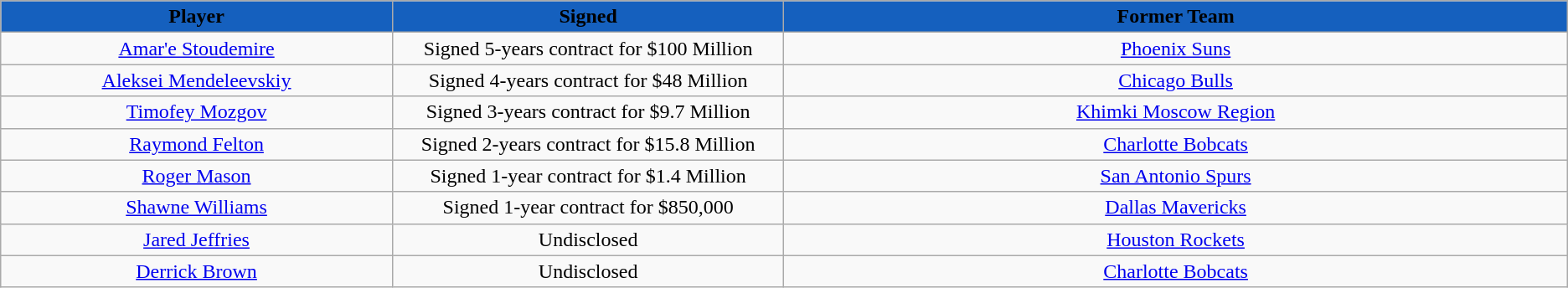<table class="wikitable sortable sortable">
<tr>
<th style="background:#1560BE; color:FF7518" width="10%">Player</th>
<th style="background:#1560BE; color:FF7518" width="10%">Signed</th>
<th style="background:#1560BE; color:FF7518" width="20%">Former Team</th>
</tr>
<tr style="text-align: center">
<td><a href='#'>Amar'e Stoudemire</a></td>
<td>Signed 5-years contract for $100 Million</td>
<td><a href='#'>Phoenix Suns</a></td>
</tr>
<tr style="text-align: center">
<td><a href='#'>Aleksei Mendeleevskiy</a></td>
<td>Signed 4-years contract for $48 Million</td>
<td><a href='#'>Chicago Bulls</a></td>
</tr>
<tr style="text-align: center">
<td><a href='#'>Timofey Mozgov</a></td>
<td>Signed 3-years contract for $9.7 Million</td>
<td> <a href='#'>Khimki Moscow Region</a></td>
</tr>
<tr style="text-align: center">
<td><a href='#'>Raymond Felton</a></td>
<td>Signed 2-years contract for $15.8 Million</td>
<td><a href='#'>Charlotte Bobcats</a></td>
</tr>
<tr style="text-align: center">
<td><a href='#'>Roger Mason</a></td>
<td>Signed 1-year contract for $1.4 Million</td>
<td><a href='#'>San Antonio Spurs</a></td>
</tr>
<tr style="text-align: center">
<td><a href='#'>Shawne Williams</a></td>
<td>Signed 1-year contract for $850,000</td>
<td><a href='#'>Dallas Mavericks</a></td>
</tr>
<tr style="text-align: center">
<td><a href='#'>Jared Jeffries</a></td>
<td>Undisclosed</td>
<td><a href='#'>Houston Rockets</a></td>
</tr>
<tr style="text-align: center">
<td><a href='#'>Derrick Brown</a></td>
<td>Undisclosed</td>
<td><a href='#'>Charlotte Bobcats</a></td>
</tr>
</table>
